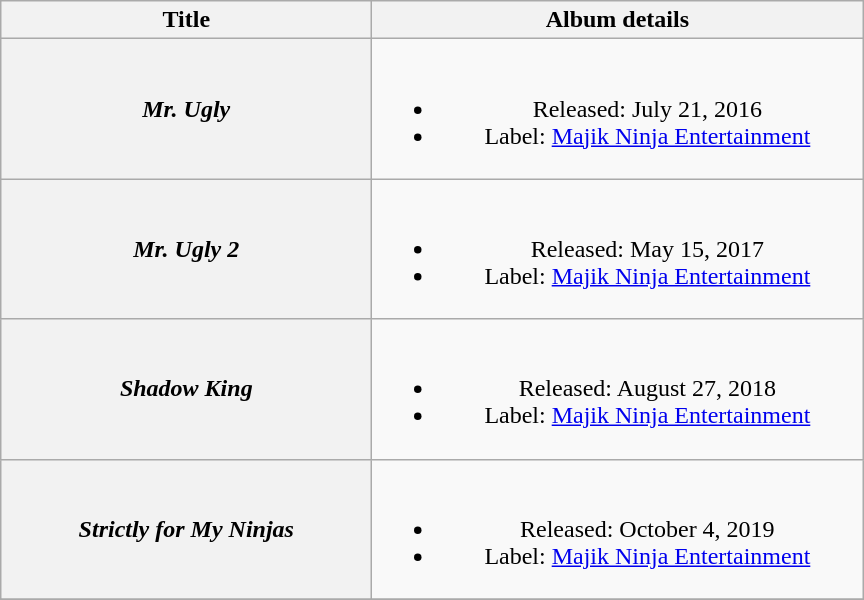<table class="wikitable plainrowheaders" style="text-align:center;" border="1">
<tr>
<th scope="col" style="width:15em;">Title</th>
<th scope="col" style="width:20em;">Album details</th>
</tr>
<tr>
<th scope="row"><em>Mr. Ugly</em></th>
<td><br><ul><li>Released: July 21, 2016</li><li>Label: <a href='#'>Majik Ninja Entertainment</a></li></ul></td>
</tr>
<tr>
<th scope="row"><em>Mr. Ugly 2</em></th>
<td><br><ul><li>Released: May 15, 2017</li><li>Label: <a href='#'>Majik Ninja Entertainment</a></li></ul></td>
</tr>
<tr>
<th scope="row"><em>Shadow King</em></th>
<td><br><ul><li>Released: August 27, 2018</li><li>Label: <a href='#'>Majik Ninja Entertainment</a></li></ul></td>
</tr>
<tr>
<th scope="row"><em>Strictly for My Ninjas</em></th>
<td><br><ul><li>Released: October 4, 2019</li><li>Label: <a href='#'>Majik Ninja Entertainment</a></li></ul></td>
</tr>
<tr>
</tr>
</table>
